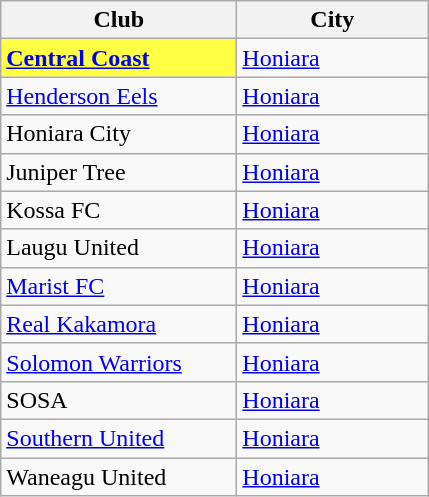<table class="wikitable">
<tr>
<th width="150px">Club</th>
<th width="120px">City</th>
</tr>
<tr>
<td bgcolor=#ffff44><strong><a href='#'>Central Coast</a></strong></td>
<td><a href='#'>Honiara</a></td>
</tr>
<tr>
<td><a href='#'>Henderson Eels</a></td>
<td><a href='#'>Honiara</a></td>
</tr>
<tr>
<td>Honiara City</td>
<td><a href='#'>Honiara</a></td>
</tr>
<tr>
<td>Juniper Tree</td>
<td><a href='#'>Honiara</a></td>
</tr>
<tr>
<td>Kossa FC</td>
<td><a href='#'>Honiara</a></td>
</tr>
<tr>
<td>Laugu United</td>
<td><a href='#'>Honiara</a></td>
</tr>
<tr>
<td><a href='#'>Marist FC</a></td>
<td><a href='#'>Honiara</a></td>
</tr>
<tr>
<td><a href='#'>Real Kakamora</a></td>
<td><a href='#'>Honiara</a></td>
</tr>
<tr>
<td><a href='#'>Solomon Warriors</a></td>
<td><a href='#'>Honiara</a></td>
</tr>
<tr>
<td>SOSA</td>
<td><a href='#'>Honiara</a></td>
</tr>
<tr>
<td><a href='#'>Southern United</a></td>
<td><a href='#'>Honiara</a></td>
</tr>
<tr>
<td>Waneagu United</td>
<td><a href='#'>Honiara</a></td>
</tr>
</table>
